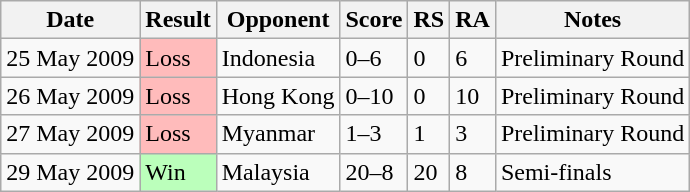<table class="wikitable">
<tr>
<th>Date</th>
<th>Result</th>
<th>Opponent</th>
<th>Score</th>
<th>RS</th>
<th>RA</th>
<th>Notes</th>
</tr>
<tr>
<td>25 May 2009</td>
<td style="background-color:#FFBBBB;">Loss</td>
<td>Indonesia</td>
<td>0–6</td>
<td>0</td>
<td>6</td>
<td>Preliminary Round</td>
</tr>
<tr>
<td>26 May 2009</td>
<td style="background-color:#FFBBBB;">Loss</td>
<td>Hong Kong</td>
<td>0–10</td>
<td>0</td>
<td>10</td>
<td>Preliminary Round</td>
</tr>
<tr>
<td>27 May 2009</td>
<td style="background-color:#FFBBBB;">Loss</td>
<td>Myanmar</td>
<td>1–3</td>
<td>1</td>
<td>3</td>
<td>Preliminary Round</td>
</tr>
<tr>
<td>29 May 2009</td>
<td style="background-color:#BBFFBB;">Win</td>
<td>Malaysia</td>
<td>20–8</td>
<td>20</td>
<td>8</td>
<td>Semi-finals</td>
</tr>
</table>
